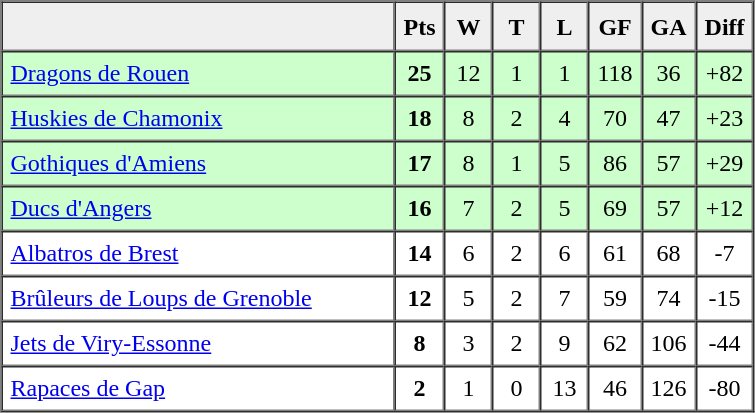<table border=1 cellpadding=5 cellspacing=0>
<tr>
<th bgcolor="#efefef" width="250">　</th>
<th bgcolor="#efefef" width="20">Pts</th>
<th bgcolor="#efefef" width="20">W</th>
<th bgcolor="#efefef" width="20">T</th>
<th bgcolor="#efefef" width="20">L</th>
<th bgcolor="#efefef" width="20">GF</th>
<th bgcolor="#efefef" width="20">GA</th>
<th bgcolor="#efefef" width="20">Diff</th>
</tr>
<tr align=center bgcolor="#ccffcc">
<td align=left><a href='#'>Dragons de Rouen</a></td>
<td><strong>25</strong></td>
<td>12</td>
<td>1</td>
<td>1</td>
<td>118</td>
<td>36</td>
<td>+82</td>
</tr>
<tr align=center bgcolor="#ccffcc">
<td align=left><a href='#'>Huskies de Chamonix</a></td>
<td><strong>18</strong></td>
<td>8</td>
<td>2</td>
<td>4</td>
<td>70</td>
<td>47</td>
<td>+23</td>
</tr>
<tr align=center bgcolor="#ccffcc">
<td align=left><a href='#'>Gothiques d'Amiens</a></td>
<td><strong>17</strong></td>
<td>8</td>
<td>1</td>
<td>5</td>
<td>86</td>
<td>57</td>
<td>+29</td>
</tr>
<tr align=center bgcolor="#ccffcc">
<td align=left><a href='#'>Ducs d'Angers</a></td>
<td><strong>16</strong></td>
<td>7</td>
<td>2</td>
<td>5</td>
<td>69</td>
<td>57</td>
<td>+12</td>
</tr>
<tr align=center>
<td align=left><a href='#'>Albatros de Brest</a></td>
<td><strong>14</strong></td>
<td>6</td>
<td>2</td>
<td>6</td>
<td>61</td>
<td>68</td>
<td>-7</td>
</tr>
<tr align=center>
<td align=left><a href='#'>Brûleurs de Loups de Grenoble</a></td>
<td><strong>12</strong></td>
<td>5</td>
<td>2</td>
<td>7</td>
<td>59</td>
<td>74</td>
<td>-15</td>
</tr>
<tr align=center>
<td align=left><a href='#'>Jets de Viry-Essonne</a></td>
<td><strong>8</strong></td>
<td>3</td>
<td>2</td>
<td>9</td>
<td>62</td>
<td>106</td>
<td>-44</td>
</tr>
<tr align=center>
<td align=left><a href='#'>Rapaces de Gap</a></td>
<td><strong>2</strong></td>
<td>1</td>
<td>0</td>
<td>13</td>
<td>46</td>
<td>126</td>
<td>-80</td>
</tr>
</table>
